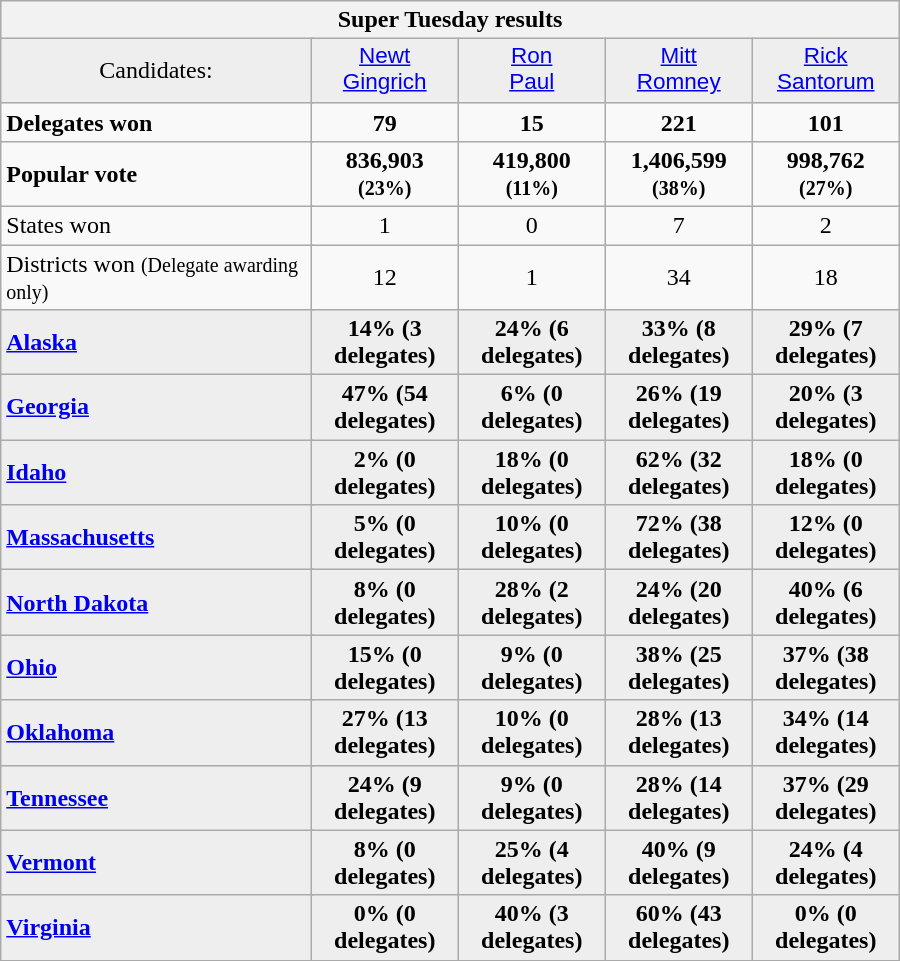<table class="wikitable" style="text-align:center; width:600px">
<tr style="text-align:center; background:#e9e9e9;">
<th colspan="6"><strong>Super Tuesday results</strong></th>
</tr>
<tr style="background:#eee;">
<td style="width:212px;" colspan="2">Candidates:</td>
<td style="width:97px; padding:2px 0 6px; font:15px georgia,arial;"><a href='#'>Newt<br>Gingrich</a></td>
<td style="width:97px; padding:2px 0 6px; font:15px georgia,arial;"><a href='#'>Ron<br>Paul</a></td>
<td style="width:97px; padding:2px 0 6px; font:15px georgia,arial;"><a href='#'>Mitt<br>Romney</a></td>
<td style="width:97px; padding:2px 0 6px; font:15px georgia,arial;"><a href='#'>Rick<br>Santorum</a></td>
</tr>
<tr>
<td style="text-align:left;" colspan="2"><strong>Delegates won</strong></td>
<td><strong>79</strong></td>
<td><strong>15</strong></td>
<td><strong>221</strong></td>
<td><strong>101</strong></td>
</tr>
<tr>
<td style="text-align:left;" colspan="2"><strong>Popular vote</strong></td>
<td><strong>836,903<br><small>(23%)</small></strong></td>
<td><strong>419,800<br><small>(11%)</small></strong></td>
<td><strong>1,406,599<br><small>(38%)</small></strong></td>
<td><strong>998,762<br><small>(27%)</small></strong></td>
</tr>
<tr>
<td style="text-align:left;" colspan="2">States won</td>
<td>1</td>
<td>0</td>
<td>7</td>
<td>2</td>
</tr>
<tr>
<td style="text-align:left;" colspan="2">Districts won <small>(Delegate awarding only)</small></td>
<td>12</td>
<td>1</td>
<td>34</td>
<td>18</td>
</tr>
<tr bgcolor="#eeeeee">
<td style="text-align:left;" colspan="2"><strong><a href='#'>Alaska</a></strong></td>
<td> <strong>14%</strong> <strong>(3 delegates)</strong></td>
<td> <strong>24%</strong> <strong>(6 delegates)</strong></td>
<td><strong>33%</strong> <strong>(8 delegates)</strong></td>
<td> <strong>29%</strong> <strong>(7 delegates)</strong></td>
</tr>
<tr bgcolor="#eeeeee">
<td style="text-align:left;" colspan="2"><strong><a href='#'>Georgia</a></strong></td>
<td><strong>47%</strong> <strong>(54 delegates)</strong></td>
<td> <strong>6%</strong> <strong>(0 delegates)</strong></td>
<td> <strong>26%</strong> <strong>(19 delegates)</strong></td>
<td> <strong>20%</strong> <strong>(3 delegates)</strong></td>
</tr>
<tr bgcolor="#eeeeee">
<td style="text-align:left;" colspan="2"><strong><a href='#'>Idaho</a></strong></td>
<td> <strong>2%</strong> <strong>(0 delegates)</strong></td>
<td> <strong>18%</strong> <strong>(0 delegates)</strong></td>
<td><strong>62%</strong> <strong>(32 delegates)</strong></td>
<td> <strong>18%</strong> <strong>(0 delegates)</strong></td>
</tr>
<tr bgcolor="#eeeeee">
<td style="text-align:left;" colspan="2"><strong><a href='#'>Massachusetts</a></strong></td>
<td> <strong>5%</strong> <strong>(0 delegates)</strong></td>
<td> <strong>10%</strong> <strong>(0 delegates)</strong></td>
<td><strong>72%</strong> <strong>(38 delegates)</strong></td>
<td> <strong>12%</strong> <strong>(0 delegates)</strong></td>
</tr>
<tr bgcolor="#eeeeee">
<td style="text-align:left;" colspan="2"><strong><a href='#'>North Dakota</a></strong></td>
<td> <strong>8%</strong> <strong>(0 delegates)</strong></td>
<td> <strong>28%</strong> <strong>(2 delegates)</strong></td>
<td><strong>24%</strong> <strong>(20 delegates)</strong></td>
<td><strong>40%</strong> <strong>(6 delegates)</strong></td>
</tr>
<tr bgcolor="#eeeeee">
<td style="text-align:left;" colspan="2"><strong><a href='#'>Ohio</a></strong></td>
<td> <strong>15%</strong> <strong>(0 delegates)</strong></td>
<td> <strong>9%</strong> <strong>(0 delegates)</strong></td>
<td><strong>38%</strong> <strong>(25 delegates)</strong></td>
<td> <strong>37%</strong> <strong>(38 delegates)</strong></td>
</tr>
<tr bgcolor="#eeeeee">
<td style="text-align:left;" colspan="2"><strong><a href='#'>Oklahoma</a></strong></td>
<td> <strong>27%</strong> <strong>(13 delegates)</strong></td>
<td> <strong>10%</strong> <strong>(0 delegates)</strong></td>
<td> <strong>28%</strong> <strong>(13 delegates)</strong></td>
<td><strong>34%</strong> <strong>(14 delegates)</strong></td>
</tr>
<tr bgcolor="#eeeeee">
<td style="text-align:left;" colspan="2"><strong><a href='#'>Tennessee</a></strong></td>
<td> <strong>24%</strong> <strong>(9 delegates)</strong></td>
<td> <strong>9%</strong> <strong>(0 delegates)</strong></td>
<td> <strong>28%</strong> <strong>(14 delegates)</strong></td>
<td><strong>37%</strong> <strong>(29 delegates)</strong></td>
</tr>
<tr bgcolor="#eeeeee">
<td style="text-align:left;" colspan="2"><strong><a href='#'>Vermont</a></strong></td>
<td> <strong>8%</strong> <strong>(0 delegates)</strong></td>
<td> <strong>25%</strong> <strong>(4 delegates)</strong></td>
<td><strong>40%</strong> <strong>(9 delegates)</strong></td>
<td> <strong>24%</strong> <strong>(4 delegates)</strong></td>
</tr>
<tr bgcolor="#eeeeee">
<td style="text-align:left;" colspan="2"><strong><a href='#'>Virginia</a></strong></td>
<td>  <strong>0%</strong> <strong>(0 delegates)</strong></td>
<td> <strong>40%</strong> <strong>(3 delegates)</strong></td>
<td><strong>60%</strong> <strong>(43 delegates)</strong></td>
<td>  <strong>0%</strong> <strong>(0 delegates)</strong></td>
</tr>
</table>
